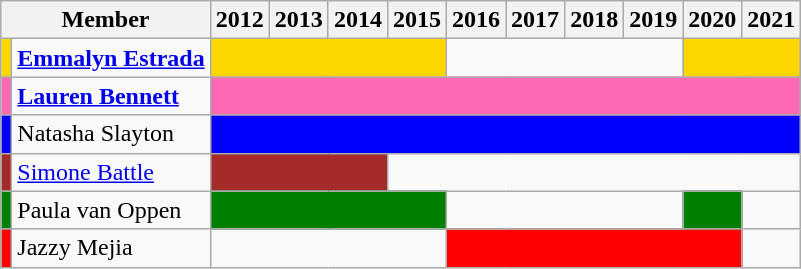<table class="wikitable">
<tr>
<th colspan="2">Member</th>
<th>2012</th>
<th>2013</th>
<th>2014</th>
<th>2015</th>
<th>2016</th>
<th>2017</th>
<th>2018</th>
<th>2019</th>
<th>2020</th>
<th>2021</th>
</tr>
<tr>
<td style="background:gold"></td>
<td><strong><a href='#'>Emmalyn Estrada</a></strong> <br></td>
<td colspan="4" style="text-align:center; background:gold;"></td>
<td colspan="4"></td>
<td colspan="2" style="text-align:center; background:gold;"></td>
</tr>
<tr>
<td style="background:hotpink"></td>
<td><strong><a href='#'>Lauren Bennett</a></strong><br></td>
<td colspan="10" style="text-align:center; background:hotpink;"></td>
</tr>
<tr>
<td style="background:blue"></td>
<td>Natasha Slayton<br></td>
<td colspan="10" style="text-align:center; background:blue;"></td>
</tr>
<tr>
<td style="background:brown"></td>
<td><a href='#'>Simone Battle</a> <br></td>
<td colspan="3" style="text-align:center; background:brown;"></td>
<td colspan="7"></td>
</tr>
<tr>
<td style="background:green"></td>
<td>Paula van Oppen <br></td>
<td colspan="4"  style="text-align:center; background:green;"></td>
<td colspan="4"></td>
<td colspan="1"  style="text-align:center; background:green;"></td>
<td colspan="1"></td>
</tr>
<tr>
<td style="background:red"></td>
<td>Jazzy Mejia<br></td>
<td colspan="4"></td>
<td colspan="5" style="text-align:center; background:Red;"></td>
<td colspan="1"></td>
</tr>
</table>
